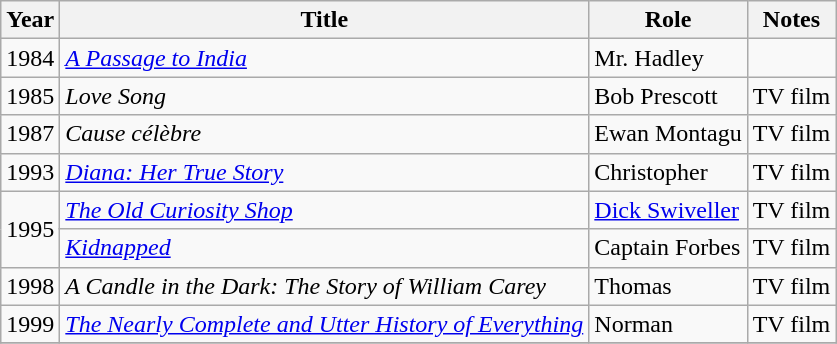<table class="wikitable">
<tr>
<th>Year</th>
<th>Title</th>
<th>Role</th>
<th>Notes</th>
</tr>
<tr>
<td>1984</td>
<td><em><a href='#'>A Passage to India</a></em></td>
<td>Mr. Hadley</td>
<td></td>
</tr>
<tr>
<td>1985</td>
<td><em>Love Song</em></td>
<td>Bob Prescott</td>
<td>TV film</td>
</tr>
<tr>
<td>1987</td>
<td><em>Cause célèbre</em></td>
<td>Ewan Montagu</td>
<td>TV film</td>
</tr>
<tr>
<td>1993</td>
<td><em><a href='#'>Diana: Her True Story</a></em></td>
<td>Christopher</td>
<td>TV film</td>
</tr>
<tr>
<td rowspan="2">1995</td>
<td><em><a href='#'>The Old Curiosity Shop</a></em></td>
<td><a href='#'>Dick Swiveller</a></td>
<td>TV film</td>
</tr>
<tr>
<td><em><a href='#'>Kidnapped</a></em></td>
<td>Captain Forbes</td>
<td>TV film</td>
</tr>
<tr>
<td>1998</td>
<td><em>A Candle in the Dark: The Story of William Carey</em></td>
<td>Thomas</td>
<td>TV film</td>
</tr>
<tr>
<td>1999</td>
<td><em><a href='#'>The Nearly Complete and Utter History of Everything</a></em></td>
<td>Norman</td>
<td>TV film</td>
</tr>
<tr>
</tr>
</table>
